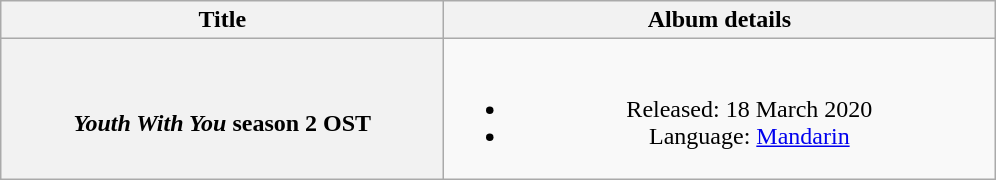<table class="wikitable plainrowheaders" style="text-align:center;">
<tr>
<th scope="col" style="width:18em;">Title</th>
<th scope="col" style="width:360px;">Album details</th>
</tr>
<tr>
<th rowspan="1" scope="row"><br><em>Youth With You</em> season 2 OST</th>
<td><br><ul><li>Released: 18 March 2020</li><li>Language: <a href='#'>Mandarin</a></li></ul></td>
</tr>
</table>
